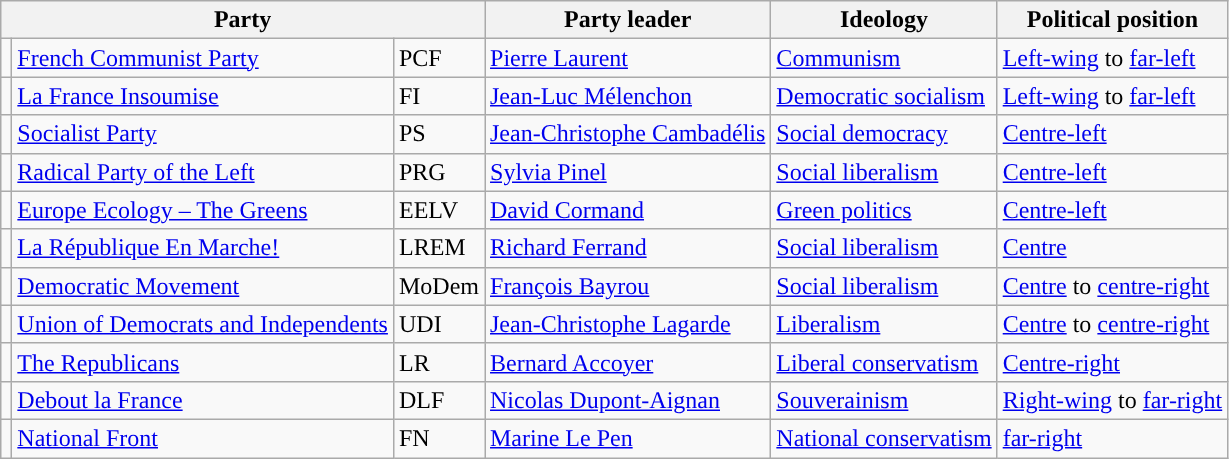<table class="wikitable">
<tr>
<th colspan="3">Party</th>
<th>Party leader</th>
<th>Ideology</th>
<th>Political position</th>
</tr>
<tr>
<td style="background:"></td>
<td><a href='#'>French Communist Party</a></td>
<td>PCF</td>
<td><a href='#'>Pierre Laurent</a></td>
<td><a href='#'>Communism</a></td>
<td><a href='#'>Left-wing</a> to <a href='#'>far-left</a></td>
</tr>
<tr>
<td style="background:"></td>
<td><a href='#'>La France Insoumise</a></td>
<td>FI</td>
<td><a href='#'>Jean-Luc Mélenchon</a></td>
<td><a href='#'>Democratic socialism</a></td>
<td><a href='#'>Left-wing</a> to <a href='#'>far-left</a></td>
</tr>
<tr>
<td style="background:"></td>
<td><a href='#'>Socialist Party</a></td>
<td>PS</td>
<td><a href='#'>Jean-Christophe Cambadélis</a></td>
<td><a href='#'>Social democracy</a></td>
<td><a href='#'>Centre-left</a></td>
</tr>
<tr>
<td style="background:"></td>
<td><a href='#'>Radical Party of the Left</a></td>
<td>PRG</td>
<td><a href='#'>Sylvia Pinel</a></td>
<td><a href='#'>Social liberalism</a></td>
<td><a href='#'>Centre-left</a></td>
</tr>
<tr>
<td style="background:"></td>
<td><a href='#'>Europe Ecology – The Greens</a></td>
<td>EELV</td>
<td><a href='#'>David Cormand</a></td>
<td><a href='#'>Green politics</a></td>
<td><a href='#'>Centre-left</a></td>
</tr>
<tr>
<td style="background:"></td>
<td><a href='#'>La République En Marche!</a></td>
<td>LREM</td>
<td><a href='#'>Richard Ferrand</a></td>
<td><a href='#'>Social liberalism</a></td>
<td><a href='#'>Centre</a></td>
</tr>
<tr>
<td style="background:"></td>
<td><a href='#'>Democratic Movement</a></td>
<td>MoDem</td>
<td><a href='#'>François Bayrou</a></td>
<td><a href='#'>Social liberalism</a></td>
<td><a href='#'>Centre</a> to <a href='#'>centre-right</a></td>
</tr>
<tr>
<td style="background:"></td>
<td><a href='#'>Union of Democrats and Independents</a></td>
<td>UDI</td>
<td><a href='#'>Jean-Christophe Lagarde</a></td>
<td><a href='#'>Liberalism</a></td>
<td><a href='#'>Centre</a> to <a href='#'>centre-right</a></td>
</tr>
<tr>
<td style="background:"></td>
<td><a href='#'>The Republicans</a></td>
<td>LR</td>
<td><a href='#'>Bernard Accoyer</a></td>
<td><a href='#'>Liberal conservatism</a></td>
<td><a href='#'>Centre-right</a></td>
</tr>
<tr>
<td style="background:"></td>
<td><a href='#'>Debout la France</a></td>
<td>DLF</td>
<td><a href='#'>Nicolas Dupont-Aignan</a></td>
<td><a href='#'>Souverainism</a></td>
<td><a href='#'>Right-wing</a> to <a href='#'>far-right</a></td>
</tr>
<tr>
<td style="background:"></td>
<td><a href='#'>National Front</a></td>
<td>FN</td>
<td><a href='#'>Marine Le Pen</a></td>
<td><a href='#'>National conservatism</a></td>
<td><a href='#'>far-right</a></td>
</tr>
</table>
